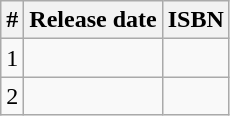<table class="wikitable">
<tr>
<th>#</th>
<th>Release date</th>
<th>ISBN</th>
</tr>
<tr>
<td>1</td>
<td></td>
<td></td>
</tr>
<tr>
<td>2</td>
<td></td>
<td></td>
</tr>
</table>
